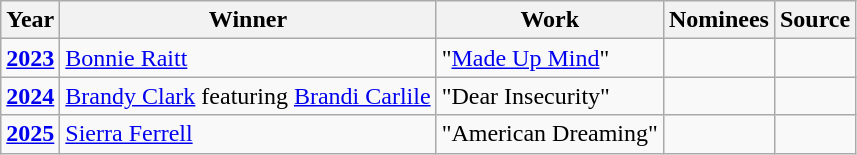<table class="wikitable">
<tr>
<th>Year</th>
<th>Winner</th>
<th>Work</th>
<th>Nominees</th>
<th>Source</th>
</tr>
<tr>
<td><strong><a href='#'>2023</a></strong></td>
<td><a href='#'>Bonnie Raitt</a></td>
<td>"<a href='#'>Made Up Mind</a>"</td>
<td></td>
<td></td>
</tr>
<tr>
<td><strong><a href='#'>2024</a></strong></td>
<td><a href='#'>Brandy Clark</a> featuring <a href='#'>Brandi Carlile</a></td>
<td>"Dear Insecurity"</td>
<td></td>
<td></td>
</tr>
<tr>
<td><strong><a href='#'>2025</a></strong></td>
<td><a href='#'>Sierra Ferrell</a></td>
<td>"American Dreaming"</td>
<td></td>
<td></td>
</tr>
</table>
